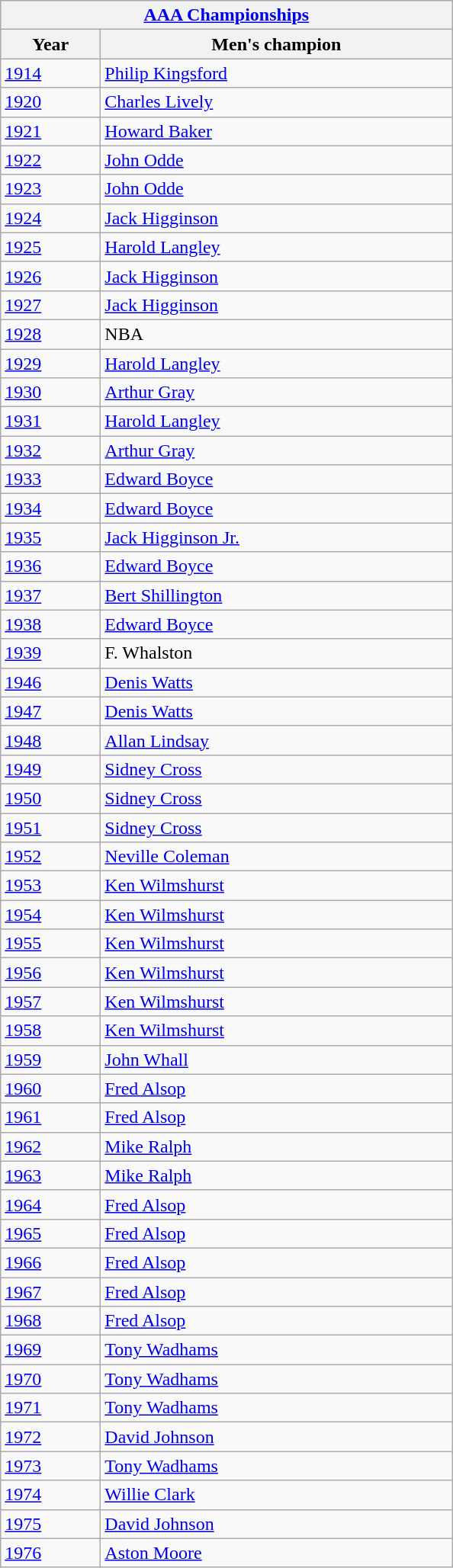<table class="wikitable">
<tr>
<th colspan="2"><a href='#'>AAA Championships</a><br></th>
</tr>
<tr>
<th width=80>Year</th>
<th width=300>Men's champion</th>
</tr>
<tr>
<td><a href='#'>1914</a></td>
<td><a href='#'>Philip Kingsford</a></td>
</tr>
<tr>
<td><a href='#'>1920</a></td>
<td><a href='#'>Charles Lively</a></td>
</tr>
<tr>
<td><a href='#'>1921</a></td>
<td><a href='#'>Howard Baker</a></td>
</tr>
<tr>
<td><a href='#'>1922</a></td>
<td><a href='#'>John Odde</a></td>
</tr>
<tr>
<td><a href='#'>1923</a></td>
<td><a href='#'>John Odde</a></td>
</tr>
<tr>
<td><a href='#'>1924</a></td>
<td><a href='#'>Jack Higginson</a></td>
</tr>
<tr>
<td><a href='#'>1925</a></td>
<td><a href='#'>Harold Langley</a></td>
</tr>
<tr>
<td><a href='#'>1926</a></td>
<td><a href='#'>Jack Higginson</a></td>
</tr>
<tr>
<td><a href='#'>1927</a></td>
<td><a href='#'>Jack Higginson</a></td>
</tr>
<tr>
<td><a href='#'>1928</a></td>
<td>NBA</td>
</tr>
<tr>
<td><a href='#'>1929</a></td>
<td><a href='#'>Harold Langley</a></td>
</tr>
<tr>
<td><a href='#'>1930</a></td>
<td><a href='#'>Arthur Gray</a></td>
</tr>
<tr>
<td><a href='#'>1931</a></td>
<td><a href='#'>Harold Langley</a></td>
</tr>
<tr>
<td><a href='#'>1932</a></td>
<td><a href='#'>Arthur Gray</a></td>
</tr>
<tr>
<td><a href='#'>1933</a></td>
<td><a href='#'>Edward Boyce</a></td>
</tr>
<tr>
<td><a href='#'>1934</a></td>
<td><a href='#'>Edward Boyce</a></td>
</tr>
<tr>
<td><a href='#'>1935</a></td>
<td><a href='#'>Jack Higginson Jr.</a></td>
</tr>
<tr>
<td><a href='#'>1936</a></td>
<td><a href='#'>Edward Boyce</a></td>
</tr>
<tr>
<td><a href='#'>1937</a></td>
<td><a href='#'>Bert Shillington</a></td>
</tr>
<tr>
<td><a href='#'>1938</a></td>
<td><a href='#'>Edward Boyce</a></td>
</tr>
<tr>
<td><a href='#'>1939</a></td>
<td>F. Whalston</td>
</tr>
<tr>
<td><a href='#'>1946</a></td>
<td><a href='#'>Denis Watts</a></td>
</tr>
<tr>
<td><a href='#'>1947</a></td>
<td><a href='#'>Denis Watts</a></td>
</tr>
<tr>
<td><a href='#'>1948</a></td>
<td><a href='#'>Allan Lindsay</a></td>
</tr>
<tr>
<td><a href='#'>1949</a></td>
<td><a href='#'>Sidney Cross</a></td>
</tr>
<tr>
<td><a href='#'>1950</a></td>
<td><a href='#'>Sidney Cross</a></td>
</tr>
<tr>
<td><a href='#'>1951</a></td>
<td><a href='#'>Sidney Cross</a></td>
</tr>
<tr>
<td><a href='#'>1952</a></td>
<td><a href='#'>Neville Coleman</a></td>
</tr>
<tr>
<td><a href='#'>1953</a></td>
<td><a href='#'>Ken Wilmshurst</a></td>
</tr>
<tr>
<td><a href='#'>1954</a></td>
<td><a href='#'>Ken Wilmshurst</a></td>
</tr>
<tr>
<td><a href='#'>1955</a></td>
<td><a href='#'>Ken Wilmshurst</a></td>
</tr>
<tr>
<td><a href='#'>1956</a></td>
<td><a href='#'>Ken Wilmshurst</a></td>
</tr>
<tr>
<td><a href='#'>1957</a></td>
<td><a href='#'>Ken Wilmshurst</a></td>
</tr>
<tr>
<td><a href='#'>1958</a></td>
<td><a href='#'>Ken Wilmshurst</a></td>
</tr>
<tr>
<td><a href='#'>1959</a></td>
<td><a href='#'>John Whall</a></td>
</tr>
<tr>
<td><a href='#'>1960</a></td>
<td><a href='#'>Fred Alsop</a></td>
</tr>
<tr>
<td><a href='#'>1961</a></td>
<td><a href='#'>Fred Alsop</a></td>
</tr>
<tr>
<td><a href='#'>1962</a></td>
<td><a href='#'>Mike Ralph</a></td>
</tr>
<tr>
<td><a href='#'>1963</a></td>
<td><a href='#'>Mike Ralph</a></td>
</tr>
<tr>
<td><a href='#'>1964</a></td>
<td><a href='#'>Fred Alsop</a></td>
</tr>
<tr>
<td><a href='#'>1965</a></td>
<td><a href='#'>Fred Alsop</a></td>
</tr>
<tr>
<td><a href='#'>1966</a></td>
<td><a href='#'>Fred Alsop</a></td>
</tr>
<tr>
<td><a href='#'>1967</a></td>
<td><a href='#'>Fred Alsop</a></td>
</tr>
<tr>
<td><a href='#'>1968</a></td>
<td><a href='#'>Fred Alsop</a></td>
</tr>
<tr>
<td><a href='#'>1969</a></td>
<td><a href='#'>Tony Wadhams</a></td>
</tr>
<tr>
<td><a href='#'>1970</a></td>
<td><a href='#'>Tony Wadhams</a></td>
</tr>
<tr>
<td><a href='#'>1971</a></td>
<td><a href='#'>Tony Wadhams</a></td>
</tr>
<tr>
<td><a href='#'>1972</a></td>
<td><a href='#'>David Johnson</a></td>
</tr>
<tr>
<td><a href='#'>1973</a></td>
<td><a href='#'>Tony Wadhams</a></td>
</tr>
<tr>
<td><a href='#'>1974</a></td>
<td><a href='#'>Willie Clark</a></td>
</tr>
<tr>
<td><a href='#'>1975</a></td>
<td><a href='#'>David Johnson</a></td>
</tr>
<tr>
<td><a href='#'>1976</a></td>
<td><a href='#'>Aston Moore</a></td>
</tr>
</table>
